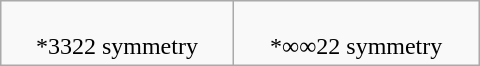<table class=wikitable width=320>
<tr align=center>
<td><br>*3322 symmetry</td>
<td><br>*∞∞22 symmetry</td>
</tr>
</table>
